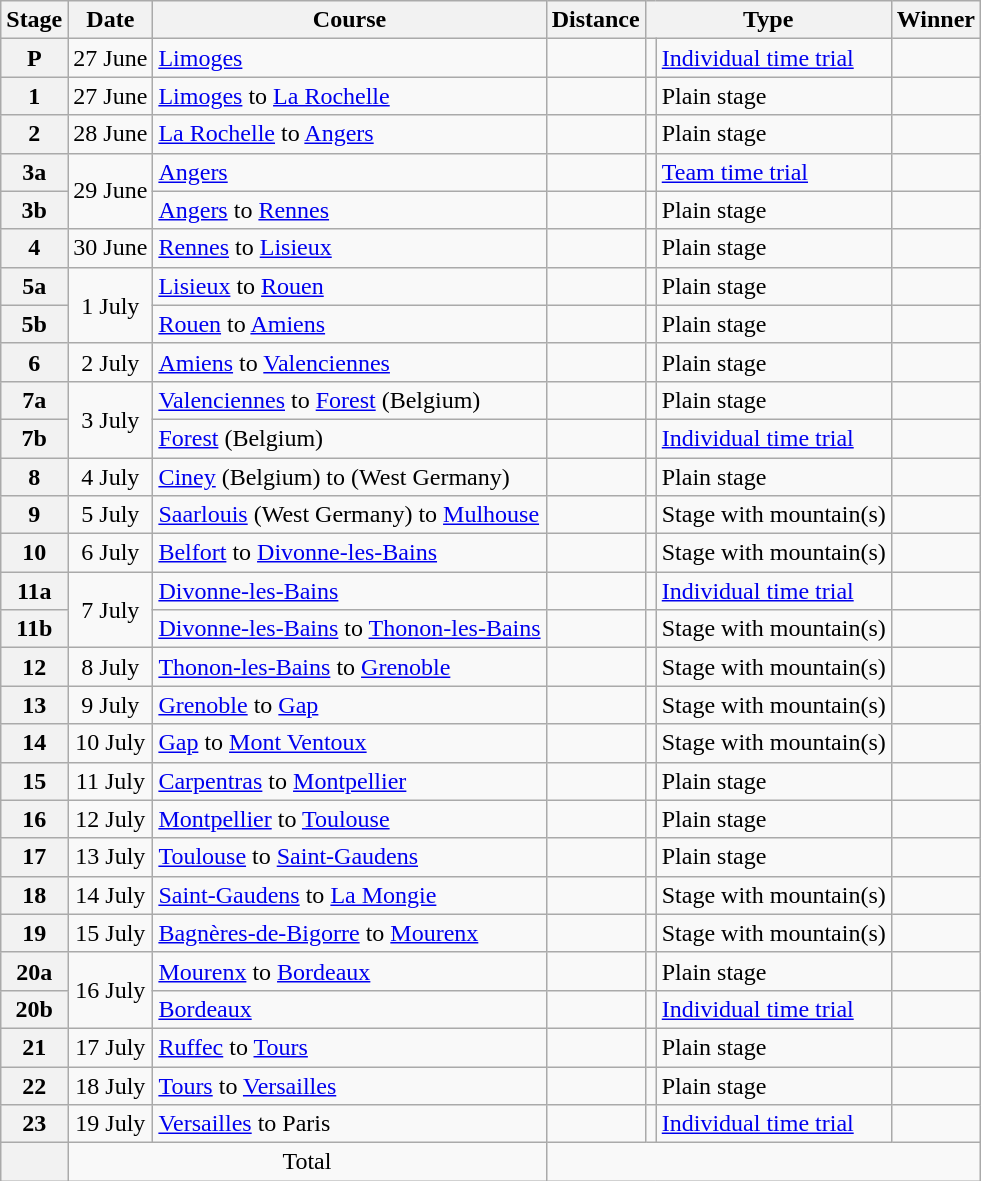<table class="wikitable">
<tr>
<th scope="col">Stage</th>
<th scope="col">Date</th>
<th scope="col">Course</th>
<th scope="col">Distance</th>
<th scope="col" colspan="2">Type</th>
<th scope="col">Winner</th>
</tr>
<tr>
<th scope="row">P</th>
<td style="text-align:center;">27 June</td>
<td><a href='#'>Limoges</a></td>
<td style="text-align:center;"></td>
<td></td>
<td><a href='#'>Individual time trial</a></td>
<td></td>
</tr>
<tr>
<th scope="row">1</th>
<td style="text-align:center;">27 June</td>
<td><a href='#'>Limoges</a> to <a href='#'>La Rochelle</a></td>
<td style="text-align:center;"></td>
<td></td>
<td>Plain stage</td>
<td></td>
</tr>
<tr>
<th scope="row">2</th>
<td style="text-align:center;">28 June</td>
<td><a href='#'>La Rochelle</a> to <a href='#'>Angers</a></td>
<td style="text-align:center;"></td>
<td></td>
<td>Plain stage</td>
<td></td>
</tr>
<tr>
<th scope="row">3a</th>
<td rowspan="2" style="text-align:center;">29 June</td>
<td><a href='#'>Angers</a></td>
<td style="text-align:center;"></td>
<td></td>
<td><a href='#'>Team time trial</a></td>
<td></td>
</tr>
<tr>
<th scope="row">3b</th>
<td><a href='#'>Angers</a> to <a href='#'>Rennes</a></td>
<td style="text-align:center;"></td>
<td></td>
<td>Plain stage</td>
<td></td>
</tr>
<tr>
<th scope="row">4</th>
<td style="text-align:center;">30 June</td>
<td><a href='#'>Rennes</a> to <a href='#'>Lisieux</a></td>
<td style="text-align:center;"></td>
<td></td>
<td>Plain stage</td>
<td></td>
</tr>
<tr>
<th scope="row">5a</th>
<td rowspan="2" style="text-align:center;">1 July</td>
<td><a href='#'>Lisieux</a> to <a href='#'>Rouen</a></td>
<td style="text-align:center;"></td>
<td></td>
<td>Plain stage</td>
<td></td>
</tr>
<tr>
<th scope="row">5b</th>
<td><a href='#'>Rouen</a> to <a href='#'>Amiens</a></td>
<td style="text-align:center;"></td>
<td></td>
<td>Plain stage</td>
<td></td>
</tr>
<tr>
<th scope="row">6</th>
<td style="text-align:center;">2 July</td>
<td><a href='#'>Amiens</a> to <a href='#'>Valenciennes</a></td>
<td style="text-align:center;"></td>
<td></td>
<td>Plain stage</td>
<td></td>
</tr>
<tr>
<th scope="row">7a</th>
<td rowspan="2" style="text-align:center;">3 July</td>
<td><a href='#'>Valenciennes</a> to <a href='#'>Forest</a> (Belgium)</td>
<td style="text-align:center;"></td>
<td></td>
<td>Plain stage</td>
<td></td>
</tr>
<tr>
<th scope="row">7b</th>
<td><a href='#'>Forest</a> (Belgium)</td>
<td style="text-align:center;"></td>
<td></td>
<td><a href='#'>Individual time trial</a></td>
<td></td>
</tr>
<tr>
<th scope="row">8</th>
<td style="text-align:center;">4 July</td>
<td><a href='#'>Ciney</a> (Belgium) to  (West Germany)</td>
<td style="text-align:center;"></td>
<td></td>
<td>Plain stage</td>
<td></td>
</tr>
<tr>
<th scope="row">9</th>
<td style="text-align:center;">5 July</td>
<td><a href='#'>Saarlouis</a> (West Germany) to <a href='#'>Mulhouse</a></td>
<td style="text-align:center;"></td>
<td></td>
<td>Stage with mountain(s)</td>
<td></td>
</tr>
<tr>
<th scope="row">10</th>
<td style="text-align:center;">6 July</td>
<td><a href='#'>Belfort</a> to <a href='#'>Divonne-les-Bains</a></td>
<td style="text-align:center;"></td>
<td></td>
<td>Stage with mountain(s)</td>
<td></td>
</tr>
<tr>
<th scope="row">11a</th>
<td rowspan="2" style="text-align:center;">7 July</td>
<td><a href='#'>Divonne-les-Bains</a></td>
<td style="text-align:center;"></td>
<td></td>
<td><a href='#'>Individual time trial</a></td>
<td></td>
</tr>
<tr>
<th scope="row">11b</th>
<td><a href='#'>Divonne-les-Bains</a> to <a href='#'>Thonon-les-Bains</a></td>
<td style="text-align:center;"></td>
<td></td>
<td>Stage with mountain(s)</td>
<td></td>
</tr>
<tr>
<th scope="row">12</th>
<td style="text-align:center;">8 July</td>
<td><a href='#'>Thonon-les-Bains</a> to <a href='#'>Grenoble</a></td>
<td style="text-align:center;"></td>
<td></td>
<td>Stage with mountain(s)</td>
<td></td>
</tr>
<tr>
<th scope="row">13</th>
<td style="text-align:center;">9 July</td>
<td><a href='#'>Grenoble</a> to <a href='#'>Gap</a></td>
<td style="text-align:center;"></td>
<td></td>
<td>Stage with mountain(s)</td>
<td></td>
</tr>
<tr>
<th scope="row">14</th>
<td style="text-align:center;">10 July</td>
<td><a href='#'>Gap</a> to <a href='#'>Mont Ventoux</a></td>
<td style="text-align:center;"></td>
<td></td>
<td>Stage with mountain(s)</td>
<td></td>
</tr>
<tr>
<th scope="row">15</th>
<td style="text-align:center;">11 July</td>
<td><a href='#'>Carpentras</a> to <a href='#'>Montpellier</a></td>
<td style="text-align:center;"></td>
<td></td>
<td>Plain stage</td>
<td></td>
</tr>
<tr>
<th scope="row">16</th>
<td style="text-align:center;">12 July</td>
<td><a href='#'>Montpellier</a> to <a href='#'>Toulouse</a></td>
<td style="text-align:center;"></td>
<td></td>
<td>Plain stage</td>
<td></td>
</tr>
<tr>
<th scope="row">17</th>
<td style="text-align:center;">13 July</td>
<td><a href='#'>Toulouse</a> to <a href='#'>Saint-Gaudens</a></td>
<td style="text-align:center;"></td>
<td></td>
<td>Plain stage</td>
<td></td>
</tr>
<tr>
<th scope="row">18</th>
<td style="text-align:center;">14 July</td>
<td><a href='#'>Saint-Gaudens</a> to <a href='#'>La Mongie</a></td>
<td style="text-align:center;"></td>
<td></td>
<td>Stage with mountain(s)</td>
<td></td>
</tr>
<tr>
<th scope="row">19</th>
<td style="text-align:center;">15 July</td>
<td><a href='#'>Bagnères-de-Bigorre</a> to <a href='#'>Mourenx</a></td>
<td style="text-align:center;"></td>
<td></td>
<td>Stage with mountain(s)</td>
<td></td>
</tr>
<tr>
<th scope="row">20a</th>
<td rowspan="2" style="text-align:center;">16 July</td>
<td><a href='#'>Mourenx</a> to <a href='#'>Bordeaux</a></td>
<td style="text-align:center;"></td>
<td></td>
<td>Plain stage</td>
<td></td>
</tr>
<tr>
<th scope="row">20b</th>
<td><a href='#'>Bordeaux</a></td>
<td style="text-align:center;"></td>
<td></td>
<td><a href='#'>Individual time trial</a></td>
<td></td>
</tr>
<tr>
<th scope="row">21</th>
<td style="text-align:center;">17 July</td>
<td><a href='#'>Ruffec</a> to <a href='#'>Tours</a></td>
<td style="text-align:center;"></td>
<td></td>
<td>Plain stage</td>
<td></td>
</tr>
<tr>
<th scope="row">22</th>
<td style="text-align:center;">18 July</td>
<td><a href='#'>Tours</a> to <a href='#'>Versailles</a></td>
<td style="text-align:center;"></td>
<td></td>
<td>Plain stage</td>
<td></td>
</tr>
<tr>
<th scope="row">23</th>
<td style="text-align:center;">19 July</td>
<td><a href='#'>Versailles</a> to Paris</td>
<td style="text-align:center;"></td>
<td></td>
<td><a href='#'>Individual time trial</a></td>
<td></td>
</tr>
<tr>
<th scope="row"></th>
<td colspan="2" style="text-align:center">Total</td>
<td colspan="4" style="text-align:center"></td>
</tr>
</table>
